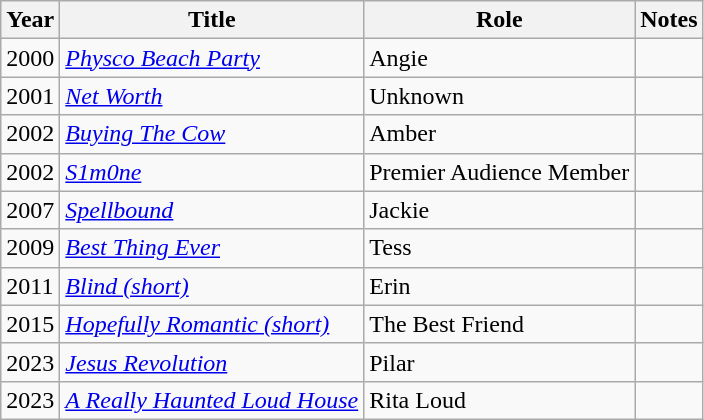<table class="wikitable sortable">
<tr>
<th>Year</th>
<th>Title</th>
<th>Role</th>
<th class="unsortable">Notes</th>
</tr>
<tr>
<td>2000</td>
<td><em><a href='#'>Physco Beach Party</a></em></td>
<td>Angie</td>
<td></td>
</tr>
<tr>
<td>2001</td>
<td><em><a href='#'>Net Worth</a></em></td>
<td>Unknown</td>
<td></td>
</tr>
<tr>
<td>2002</td>
<td><em><a href='#'>Buying The Cow</a></em></td>
<td>Amber</td>
</tr>
<tr>
<td>2002</td>
<td><em><a href='#'>S1m0ne</a></em></td>
<td>Premier Audience Member</td>
<td></td>
</tr>
<tr>
<td>2007</td>
<td><em><a href='#'>Spellbound</a></em></td>
<td>Jackie</td>
<td></td>
</tr>
<tr>
<td>2009</td>
<td><em><a href='#'>Best Thing Ever</a></em></td>
<td>Tess</td>
<td></td>
</tr>
<tr>
<td>2011</td>
<td><em><a href='#'>Blind (short)</a></em></td>
<td>Erin</td>
<td></td>
</tr>
<tr>
<td>2015</td>
<td><em><a href='#'>Hopefully Romantic (short)</a></em></td>
<td>The Best Friend</td>
<td></td>
</tr>
<tr>
<td>2023</td>
<td><em><a href='#'>Jesus Revolution</a></em></td>
<td>Pilar</td>
<td></td>
</tr>
<tr>
<td>2023</td>
<td><em><a href='#'>A Really Haunted Loud House</a></em></td>
<td>Rita Loud</td>
<td></td>
</tr>
</table>
